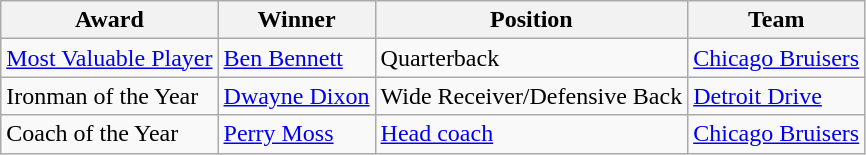<table class="wikitable">
<tr>
<th>Award</th>
<th>Winner</th>
<th>Position</th>
<th>Team</th>
</tr>
<tr>
<td><a href='#'>Most Valuable Player</a></td>
<td><a href='#'>Ben Bennett</a></td>
<td>Quarterback</td>
<td><a href='#'>Chicago Bruisers</a></td>
</tr>
<tr>
<td>Ironman of the Year</td>
<td><a href='#'>Dwayne Dixon</a></td>
<td>Wide Receiver/Defensive Back</td>
<td><a href='#'>Detroit Drive</a></td>
</tr>
<tr>
<td>Coach of the Year</td>
<td><a href='#'>Perry Moss</a></td>
<td><a href='#'>Head coach</a></td>
<td><a href='#'>Chicago Bruisers</a></td>
</tr>
</table>
